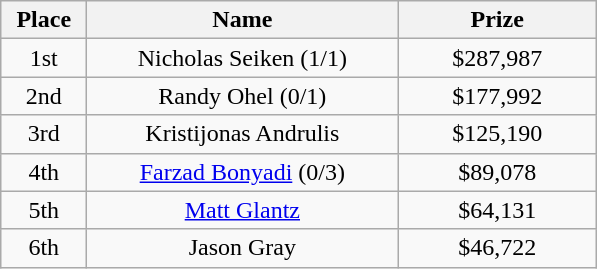<table class="wikitable">
<tr>
<th width="50">Place</th>
<th width="200">Name</th>
<th width="125">Prize</th>
</tr>
<tr>
<td align = "center">1st</td>
<td align = "center">Nicholas Seiken (1/1)</td>
<td align = "center">$287,987</td>
</tr>
<tr>
<td align = "center">2nd</td>
<td align = "center">Randy Ohel (0/1)</td>
<td align = "center">$177,992</td>
</tr>
<tr>
<td align = "center">3rd</td>
<td align = "center">Kristijonas Andrulis</td>
<td align = "center">$125,190</td>
</tr>
<tr>
<td align = "center">4th</td>
<td align = "center"><a href='#'>Farzad Bonyadi</a> (0/3)</td>
<td align = "center">$89,078</td>
</tr>
<tr>
<td align = "center">5th</td>
<td align = "center"><a href='#'>Matt Glantz</a></td>
<td align = "center">$64,131</td>
</tr>
<tr>
<td align = "center">6th</td>
<td align = "center">Jason Gray</td>
<td align = "center">$46,722</td>
</tr>
</table>
